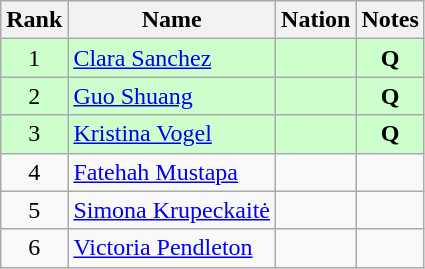<table class="wikitable sortable" style="text-align:center">
<tr>
<th>Rank</th>
<th>Name</th>
<th>Nation</th>
<th>Notes</th>
</tr>
<tr bgcolor=ccffcc>
<td>1</td>
<td align=left><a href='#'>Clara Sanchez</a></td>
<td align=left></td>
<td><strong>Q</strong></td>
</tr>
<tr bgcolor=ccffcc>
<td>2</td>
<td align=left><a href='#'>Guo Shuang</a></td>
<td align=left></td>
<td><strong>Q</strong></td>
</tr>
<tr bgcolor=ccffcc>
<td>3</td>
<td align=left><a href='#'>Kristina Vogel</a></td>
<td align=left></td>
<td><strong>Q</strong></td>
</tr>
<tr>
<td>4</td>
<td align=left><a href='#'>Fatehah Mustapa</a></td>
<td align=left></td>
<td></td>
</tr>
<tr>
<td>5</td>
<td align=left><a href='#'>Simona Krupeckaitė</a></td>
<td align=left></td>
<td></td>
</tr>
<tr>
<td>6</td>
<td align=left><a href='#'>Victoria Pendleton</a></td>
<td align=left></td>
<td></td>
</tr>
</table>
